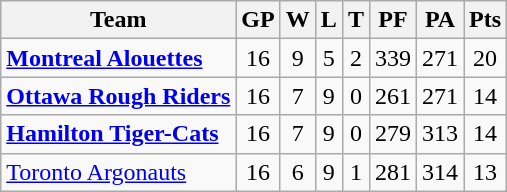<table class="wikitable">
<tr>
<th>Team</th>
<th>GP</th>
<th>W</th>
<th>L</th>
<th>T</th>
<th>PF</th>
<th>PA</th>
<th>Pts</th>
</tr>
<tr align="center">
<td align="left"><strong><a href='#'>Montreal Alouettes</a></strong></td>
<td>16</td>
<td>9</td>
<td>5</td>
<td>2</td>
<td>339</td>
<td>271</td>
<td>20</td>
</tr>
<tr align="center">
<td align="left"><strong><a href='#'>Ottawa Rough Riders</a></strong></td>
<td>16</td>
<td>7</td>
<td>9</td>
<td>0</td>
<td>261</td>
<td>271</td>
<td>14</td>
</tr>
<tr align="center">
<td align="left"><strong><a href='#'>Hamilton Tiger-Cats</a></strong></td>
<td>16</td>
<td>7</td>
<td>9</td>
<td>0</td>
<td>279</td>
<td>313</td>
<td>14</td>
</tr>
<tr align="center">
<td align="left"><a href='#'>Toronto Argonauts</a></td>
<td>16</td>
<td>6</td>
<td>9</td>
<td>1</td>
<td>281</td>
<td>314</td>
<td>13</td>
</tr>
</table>
